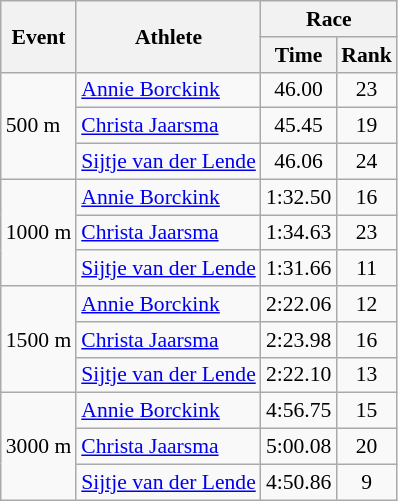<table class="wikitable" border="1" style="font-size:90%">
<tr>
<th rowspan=2>Event</th>
<th rowspan=2>Athlete</th>
<th colspan=2>Race</th>
</tr>
<tr>
<th>Time</th>
<th>Rank</th>
</tr>
<tr>
<td rowspan=3>500 m</td>
<td><a href='#'>Annie Borckink</a></td>
<td align=center>46.00</td>
<td align=center>23</td>
</tr>
<tr>
<td><a href='#'>Christa Jaarsma</a></td>
<td align=center>45.45</td>
<td align=center>19</td>
</tr>
<tr>
<td><a href='#'>Sijtje van der Lende</a></td>
<td align=center>46.06</td>
<td align=center>24</td>
</tr>
<tr>
<td rowspan=3>1000 m</td>
<td><a href='#'>Annie Borckink</a></td>
<td align=center>1:32.50</td>
<td align=center>16</td>
</tr>
<tr>
<td><a href='#'>Christa Jaarsma</a></td>
<td align=center>1:34.63</td>
<td align=center>23</td>
</tr>
<tr>
<td><a href='#'>Sijtje van der Lende</a></td>
<td align=center>1:31.66</td>
<td align=center>11</td>
</tr>
<tr>
<td rowspan=3>1500 m</td>
<td><a href='#'>Annie Borckink</a></td>
<td align=center>2:22.06</td>
<td align=center>12</td>
</tr>
<tr>
<td><a href='#'>Christa Jaarsma</a></td>
<td align=center>2:23.98</td>
<td align=center>16</td>
</tr>
<tr>
<td><a href='#'>Sijtje van der Lende</a></td>
<td align=center>2:22.10</td>
<td align=center>13</td>
</tr>
<tr>
<td rowspan=3>3000 m</td>
<td><a href='#'>Annie Borckink</a></td>
<td align=center>4:56.75</td>
<td align=center>15</td>
</tr>
<tr>
<td><a href='#'>Christa Jaarsma</a></td>
<td align=center>5:00.08</td>
<td align=center>20</td>
</tr>
<tr>
<td><a href='#'>Sijtje van der Lende</a></td>
<td align=center>4:50.86</td>
<td align=center>9</td>
</tr>
</table>
